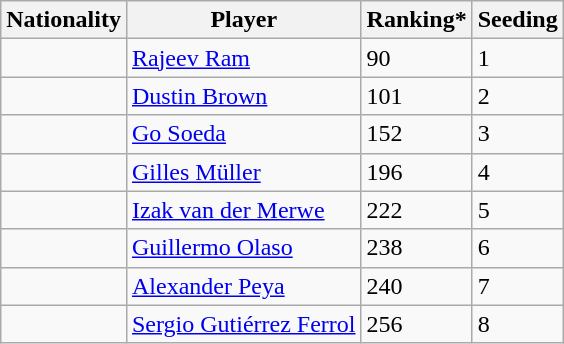<table class="wikitable" border="1">
<tr>
<th>Nationality</th>
<th>Player</th>
<th>Ranking*</th>
<th>Seeding</th>
</tr>
<tr>
<td></td>
<td><a href='#'>Rajeev Ram</a></td>
<td>90</td>
<td>1</td>
</tr>
<tr>
<td></td>
<td><a href='#'>Dustin Brown</a></td>
<td>101</td>
<td>2</td>
</tr>
<tr>
<td></td>
<td><a href='#'>Go Soeda</a></td>
<td>152</td>
<td>3</td>
</tr>
<tr>
<td></td>
<td><a href='#'>Gilles Müller</a></td>
<td>196</td>
<td>4</td>
</tr>
<tr>
<td></td>
<td><a href='#'>Izak van der Merwe</a></td>
<td>222</td>
<td>5</td>
</tr>
<tr>
<td></td>
<td><a href='#'>Guillermo Olaso</a></td>
<td>238</td>
<td>6</td>
</tr>
<tr>
<td></td>
<td><a href='#'>Alexander Peya</a></td>
<td>240</td>
<td>7</td>
</tr>
<tr>
<td></td>
<td><a href='#'>Sergio Gutiérrez Ferrol</a></td>
<td>256</td>
<td>8</td>
</tr>
</table>
